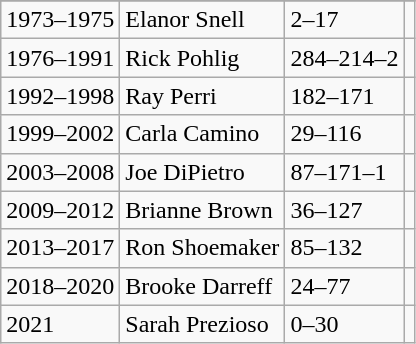<table class="wikitable">
<tr style="text-align:center;">
</tr>
<tr>
<td>1973–1975</td>
<td>Elanor Snell</td>
<td>2–17</td>
<td></td>
</tr>
<tr>
<td>1976–1991</td>
<td>Rick Pohlig</td>
<td>284–214–2</td>
<td></td>
</tr>
<tr>
<td>1992–1998</td>
<td>Ray Perri</td>
<td>182–171</td>
<td></td>
</tr>
<tr>
<td>1999–2002</td>
<td>Carla Camino</td>
<td>29–116</td>
<td></td>
</tr>
<tr>
<td>2003–2008</td>
<td>Joe DiPietro</td>
<td>87–171–1</td>
<td></td>
</tr>
<tr>
<td>2009–2012</td>
<td>Brianne Brown</td>
<td>36–127</td>
<td></td>
</tr>
<tr>
<td>2013–2017</td>
<td>Ron Shoemaker</td>
<td>85–132</td>
<td></td>
</tr>
<tr>
<td>2018–2020</td>
<td>Brooke Darreff</td>
<td>24–77</td>
<td></td>
</tr>
<tr>
<td>2021</td>
<td>Sarah Prezioso</td>
<td>0–30</td>
<td></td>
</tr>
</table>
